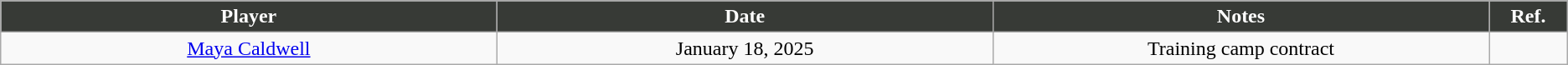<table class="wikitable sortable sortable" style="text-align: center">
<tr>
<th style="background:#373A36; color:white" width="10%">Player</th>
<th style="background:#373A36; color:white" width="10%">Date</th>
<th style="background:#373A36; color:white" width="10%">Notes</th>
<th style="background:#373A36; color:white" width="1%" class="unsortable">Ref.</th>
</tr>
<tr>
<td><a href='#'>Maya Caldwell</a></td>
<td>January 18, 2025</td>
<td>Training camp contract</td>
<td></td>
</tr>
</table>
